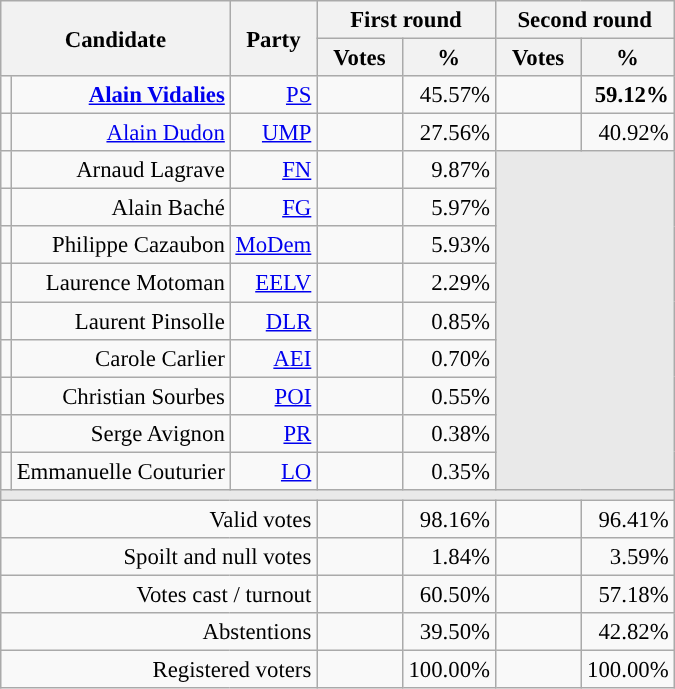<table class="wikitable" style="text-align:right;font-size:95%;">
<tr>
<th rowspan=2 colspan=2>Candidate</th>
<th rowspan=2 colspan=1>Party</th>
<th colspan=2>First round</th>
<th colspan=2>Second round</th>
</tr>
<tr>
<th style="width:50px;">Votes</th>
<th style="width:55px;">%</th>
<th style="width:50px;">Votes</th>
<th style="width:55px;">%</th>
</tr>
<tr>
<td style="color:inherit;background-color:"></td>
<td><strong><a href='#'>Alain Vidalies</a></strong></td>
<td><a href='#'>PS</a></td>
<td></td>
<td>45.57%</td>
<td><strong></strong></td>
<td><strong>59.12%</strong></td>
</tr>
<tr>
<td style="color:inherit;background-color:"></td>
<td><a href='#'>Alain Dudon</a></td>
<td><a href='#'>UMP</a></td>
<td></td>
<td>27.56%</td>
<td></td>
<td>40.92%</td>
</tr>
<tr>
<td style="color:inherit;background-color:"></td>
<td>Arnaud Lagrave</td>
<td><a href='#'>FN</a></td>
<td></td>
<td>9.87%</td>
<td colspan=7 rowspan=9 style="background-color:#E9E9E9;"></td>
</tr>
<tr>
<td style="color:inherit;background-color:"></td>
<td>Alain Baché</td>
<td><a href='#'>FG</a></td>
<td></td>
<td>5.97%</td>
</tr>
<tr>
<td style="color:inherit;background-color:"></td>
<td>Philippe Cazaubon</td>
<td><a href='#'>MoDem</a></td>
<td></td>
<td>5.93%</td>
</tr>
<tr>
<td style="color:inherit;background-color:"></td>
<td>Laurence Motoman</td>
<td><a href='#'>EELV</a></td>
<td></td>
<td>2.29%</td>
</tr>
<tr>
<td style="color:inherit;background-color:"></td>
<td>Laurent Pinsolle</td>
<td><a href='#'>DLR</a></td>
<td></td>
<td>0.85%</td>
</tr>
<tr>
<td style="color:inherit;background-color:"></td>
<td>Carole Carlier</td>
<td><a href='#'>AEI</a></td>
<td></td>
<td>0.70%</td>
</tr>
<tr>
<td style="color:inherit;background-color:"></td>
<td>Christian Sourbes</td>
<td><a href='#'>POI</a></td>
<td></td>
<td>0.55%</td>
</tr>
<tr>
<td style="color:inherit;background-color:"></td>
<td>Serge Avignon</td>
<td><a href='#'>PR</a></td>
<td></td>
<td>0.38%</td>
</tr>
<tr>
<td style="color:inherit;background-color:"></td>
<td>Emmanuelle Couturier</td>
<td><a href='#'>LO</a></td>
<td></td>
<td>0.35%</td>
</tr>
<tr>
<td colspan=7 style="background-color:#E9E9E9;"></td>
</tr>
<tr>
<td colspan=3>Valid votes</td>
<td></td>
<td>98.16%</td>
<td></td>
<td>96.41%</td>
</tr>
<tr>
<td colspan=3>Spoilt and null votes</td>
<td></td>
<td>1.84%</td>
<td></td>
<td>3.59%</td>
</tr>
<tr>
<td colspan=3>Votes cast / turnout</td>
<td></td>
<td>60.50%</td>
<td></td>
<td>57.18%</td>
</tr>
<tr>
<td colspan=3>Abstentions</td>
<td></td>
<td>39.50%</td>
<td></td>
<td>42.82%</td>
</tr>
<tr>
<td colspan=3>Registered voters</td>
<td></td>
<td>100.00%</td>
<td></td>
<td>100.00%</td>
</tr>
</table>
